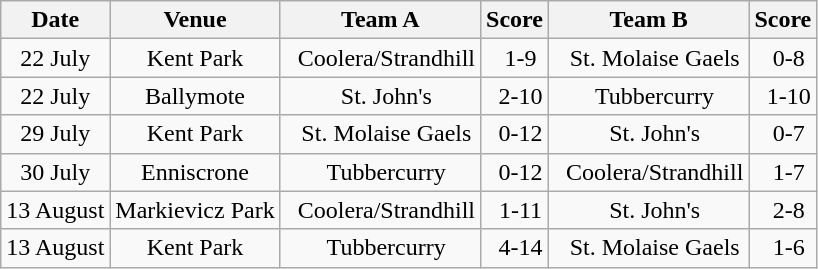<table class="wikitable">
<tr>
<th>Date</th>
<th>Venue</th>
<th>Team A</th>
<th>Score</th>
<th>Team B</th>
<th>Score</th>
</tr>
<tr align="center">
<td>22 July</td>
<td>Kent Park</td>
<td>  Coolera/Strandhill</td>
<td>  1-9</td>
<td>  St. Molaise Gaels</td>
<td>  0-8</td>
</tr>
<tr align="center">
<td>22 July</td>
<td>Ballymote</td>
<td>  St. John's</td>
<td>  2-10</td>
<td>  Tubbercurry</td>
<td>  1-10</td>
</tr>
<tr align="center">
<td>29 July</td>
<td>Kent Park</td>
<td>  St. Molaise Gaels</td>
<td>  0-12</td>
<td>  St. John's</td>
<td>  0-7</td>
</tr>
<tr align="center">
<td>30 July</td>
<td>Enniscrone</td>
<td>  Tubbercurry</td>
<td>  0-12</td>
<td>  Coolera/Strandhill</td>
<td>  1-7</td>
</tr>
<tr align="center">
<td>13 August</td>
<td>Markievicz Park</td>
<td>  Coolera/Strandhill</td>
<td>  1-11</td>
<td>  St. John's</td>
<td>  2-8</td>
</tr>
<tr align="center">
<td>13 August</td>
<td>Kent Park</td>
<td>  Tubbercurry</td>
<td>  4-14</td>
<td>  St. Molaise Gaels</td>
<td>  1-6</td>
</tr>
</table>
